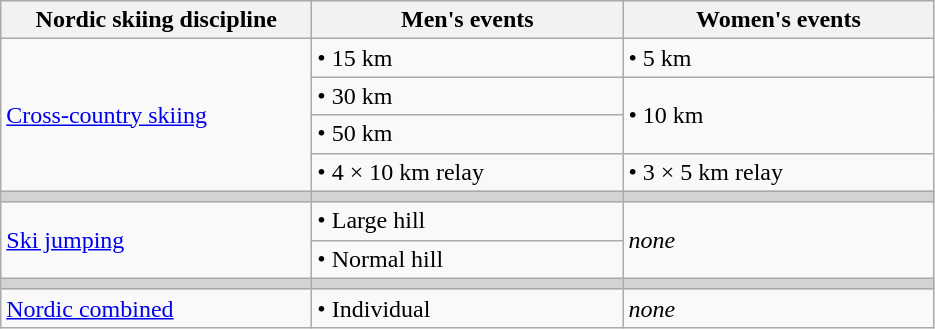<table class="wikitable">
<tr>
<th width=200!>Nordic skiing discipline</th>
<th width=200!>Men's events</th>
<th width=200!>Women's events</th>
</tr>
<tr>
<td rowspan=4><a href='#'>Cross-country skiing</a></td>
<td>• 15 km</td>
<td>• 5 km</td>
</tr>
<tr>
<td>• 30 km</td>
<td rowspan=2>• 10 km</td>
</tr>
<tr>
<td>• 50 km</td>
</tr>
<tr>
<td>• 4 × 10 km relay</td>
<td>• 3 × 5 km relay</td>
</tr>
<tr bgcolor=lightgray>
<td></td>
<td></td>
<td></td>
</tr>
<tr>
<td rowspan=2><a href='#'>Ski jumping</a></td>
<td>• Large hill</td>
<td rowspan=2><em>none</em></td>
</tr>
<tr>
<td>• Normal hill</td>
</tr>
<tr bgcolor=lightgray>
<td></td>
<td></td>
<td></td>
</tr>
<tr>
<td><a href='#'>Nordic combined</a></td>
<td>• Individual</td>
<td><em>none</em></td>
</tr>
</table>
